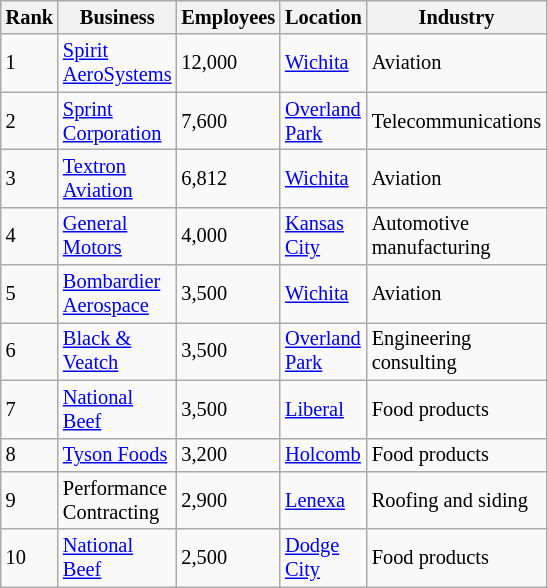<table class="wikitable floatright" style="width: 13em; font-size: 85%">
<tr>
<th>Rank</th>
<th>Business</th>
<th>Employees</th>
<th>Location</th>
<th>Industry</th>
</tr>
<tr>
<td>1</td>
<td><a href='#'>Spirit AeroSystems</a></td>
<td>12,000</td>
<td><a href='#'>Wichita</a></td>
<td>Aviation</td>
</tr>
<tr>
<td>2</td>
<td><a href='#'>Sprint Corporation</a></td>
<td>7,600</td>
<td><a href='#'>Overland Park</a></td>
<td>Telecommunications</td>
</tr>
<tr>
<td>3</td>
<td><a href='#'>Textron Aviation</a></td>
<td>6,812</td>
<td><a href='#'>Wichita</a></td>
<td>Aviation</td>
</tr>
<tr>
<td>4</td>
<td><a href='#'>General Motors</a></td>
<td>4,000</td>
<td><a href='#'>Kansas City</a></td>
<td>Automotive manufacturing</td>
</tr>
<tr>
<td>5</td>
<td><a href='#'>Bombardier Aerospace</a></td>
<td>3,500</td>
<td><a href='#'>Wichita</a></td>
<td>Aviation</td>
</tr>
<tr>
<td>6</td>
<td><a href='#'>Black & Veatch</a></td>
<td>3,500</td>
<td><a href='#'>Overland Park</a></td>
<td>Engineering consulting</td>
</tr>
<tr>
<td>7</td>
<td><a href='#'>National Beef</a></td>
<td>3,500</td>
<td><a href='#'>Liberal</a></td>
<td>Food products</td>
</tr>
<tr>
<td>8</td>
<td><a href='#'>Tyson Foods</a></td>
<td>3,200</td>
<td><a href='#'>Holcomb</a></td>
<td>Food products</td>
</tr>
<tr>
<td>9</td>
<td>Performance Contracting</td>
<td>2,900</td>
<td><a href='#'>Lenexa</a></td>
<td>Roofing and siding</td>
</tr>
<tr>
<td>10</td>
<td><a href='#'>National Beef</a></td>
<td>2,500</td>
<td><a href='#'>Dodge City</a></td>
<td>Food products</td>
</tr>
</table>
